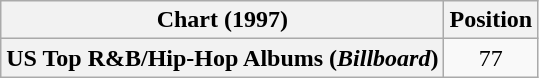<table class="wikitable plainrowheaders" style="text-align:center">
<tr>
<th scope="col">Chart (1997)</th>
<th scope="col">Position</th>
</tr>
<tr>
<th scope="row">US Top R&B/Hip-Hop Albums (<em>Billboard</em>)</th>
<td>77</td>
</tr>
</table>
